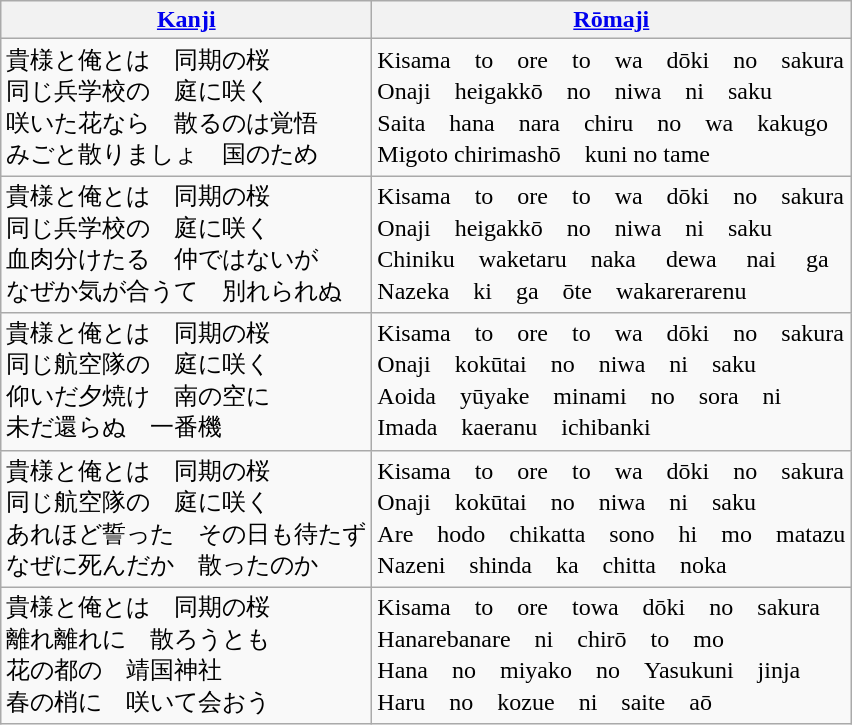<table class="wikitable">
<tr>
<th><a href='#'>Kanji</a></th>
<th><a href='#'>Rōmaji</a></th>
</tr>
<tr>
<td>貴様と俺とは　同期の桜<br>同じ兵学校の　庭に咲く<br>咲いた花なら　散るのは覚悟<br>みごと散りましょ　国のため</td>
<td>Kisama　to　ore　to　wa　dōki　no　sakura<br>Onaji　heigakkō　no　niwa　ni　saku<br>Saita　hana　nara　chiru　no　wa　kakugo<br>Migoto chirimashō　kuni no tame</td>
</tr>
<tr>
<td>貴様と俺とは　同期の桜<br>同じ兵学校の　庭に咲く<br>血肉分けたる　仲ではないが<br>なぜか気が合うて　別れられぬ</td>
<td>Kisama　to　ore　to　wa　dōki　no　sakura<br>Onaji　heigakkō　no　niwa　ni　saku<br>Chiniku　waketaru　naka　 dewa　 nai　 ga<br>Nazeka　ki　ga　ōte　wakarerarenu</td>
</tr>
<tr>
<td>貴様と俺とは　同期の桜<br>同じ航空隊の　庭に咲く<br>仰いだ夕焼け　南の空に<br>未だ還らぬ　一番機</td>
<td>Kisama　to　ore　to　wa　dōki　no　sakura<br>Onaji　kokūtai　no　niwa　ni　saku<br>Aoida　yūyake　minami　no　sora　ni<br>Imada　kaeranu　ichibanki</td>
</tr>
<tr>
<td>貴様と俺とは　同期の桜<br>同じ航空隊の　庭に咲く<br>あれほど誓った　その日も待たず<br>なぜに死んだか　散ったのか</td>
<td>Kisama　to　ore　to　wa　dōki　no　sakura<br>Onaji　kokūtai　no　niwa　ni　saku<br>Are　hodo　chikatta　sono　hi　mo　matazu<br>Nazeni　shinda　ka　chitta　noka</td>
</tr>
<tr>
<td>貴様と俺とは　同期の桜<br>離れ離れに　散ろうとも<br>花の都の　靖国神社<br>春の梢に　咲いて会おう</td>
<td>Kisama　to　ore　towa　dōki　no　sakura<br>Hanarebanare　ni　chirō　to　mo<br>Hana　no　miyako　no　Yasukuni　jinja<br>Haru　no　kozue　ni　saite　aō</td>
</tr>
</table>
